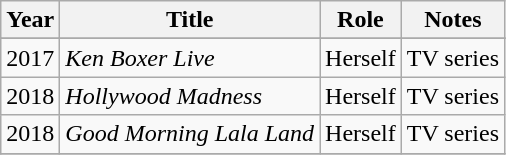<table class="wikitable sortable">
<tr>
<th>Year</th>
<th>Title</th>
<th>Role</th>
<th>Notes</th>
</tr>
<tr>
</tr>
<tr>
<td>2017</td>
<td><em>Ken Boxer Live</em></td>
<td>Herself</td>
<td>TV series</td>
</tr>
<tr>
<td>2018</td>
<td><em>Hollywood Madness</em></td>
<td>Herself</td>
<td>TV series</td>
</tr>
<tr>
<td>2018</td>
<td><em>Good Morning Lala Land</em></td>
<td>Herself</td>
<td>TV series</td>
</tr>
<tr>
</tr>
</table>
